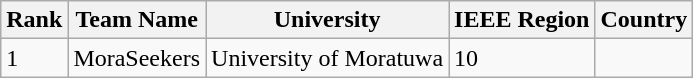<table class="wikitable">
<tr>
<th><strong>Rank</strong></th>
<th><strong>Team Name</strong></th>
<th><strong>University</strong></th>
<th><strong>IEEE Region</strong></th>
<th><strong>Country</strong></th>
</tr>
<tr>
<td>1</td>
<td>MoraSeekers</td>
<td>University of Moratuwa</td>
<td>10</td>
<td></td>
</tr>
</table>
